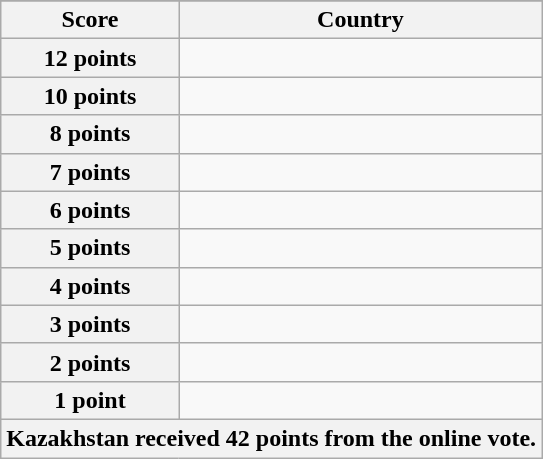<table class="wikitable">
<tr>
</tr>
<tr>
<th scope="col" width="33%">Score</th>
<th scope="col">Country</th>
</tr>
<tr>
<th scope="row">12 points</th>
<td></td>
</tr>
<tr>
<th scope="row">10 points</th>
<td></td>
</tr>
<tr>
<th scope="row">8 points</th>
<td></td>
</tr>
<tr>
<th scope="row">7 points</th>
<td></td>
</tr>
<tr>
<th scope="row">6 points</th>
<td></td>
</tr>
<tr>
<th scope="row">5 points</th>
<td></td>
</tr>
<tr>
<th scope="row">4 points</th>
<td></td>
</tr>
<tr>
<th scope="row">3 points</th>
<td></td>
</tr>
<tr>
<th scope="row">2 points</th>
<td></td>
</tr>
<tr>
<th scope="row">1 point</th>
<td></td>
</tr>
<tr>
<th colspan="2">Kazakhstan received 42 points from the online vote.</th>
</tr>
</table>
